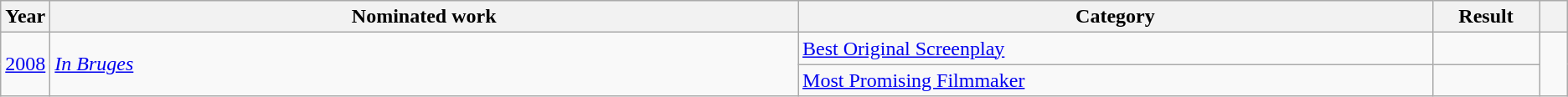<table class=wikitable>
<tr>
<th scope="col" style="width:1em;">Year</th>
<th scope="col" style="width:39em;">Nominated work</th>
<th scope="col" style="width:33em;">Category</th>
<th scope="col" style="width:5em;">Result</th>
<th scope="col" style="width:1em;"></th>
</tr>
<tr>
<td rowspan="2"><a href='#'>2008</a></td>
<td rowspan="2"><em><a href='#'>In Bruges</a></em></td>
<td><a href='#'>Best Original Screenplay</a></td>
<td></td>
<td style="text-align:center;" rowspan="2"></td>
</tr>
<tr>
<td><a href='#'>Most Promising Filmmaker</a></td>
<td></td>
</tr>
</table>
